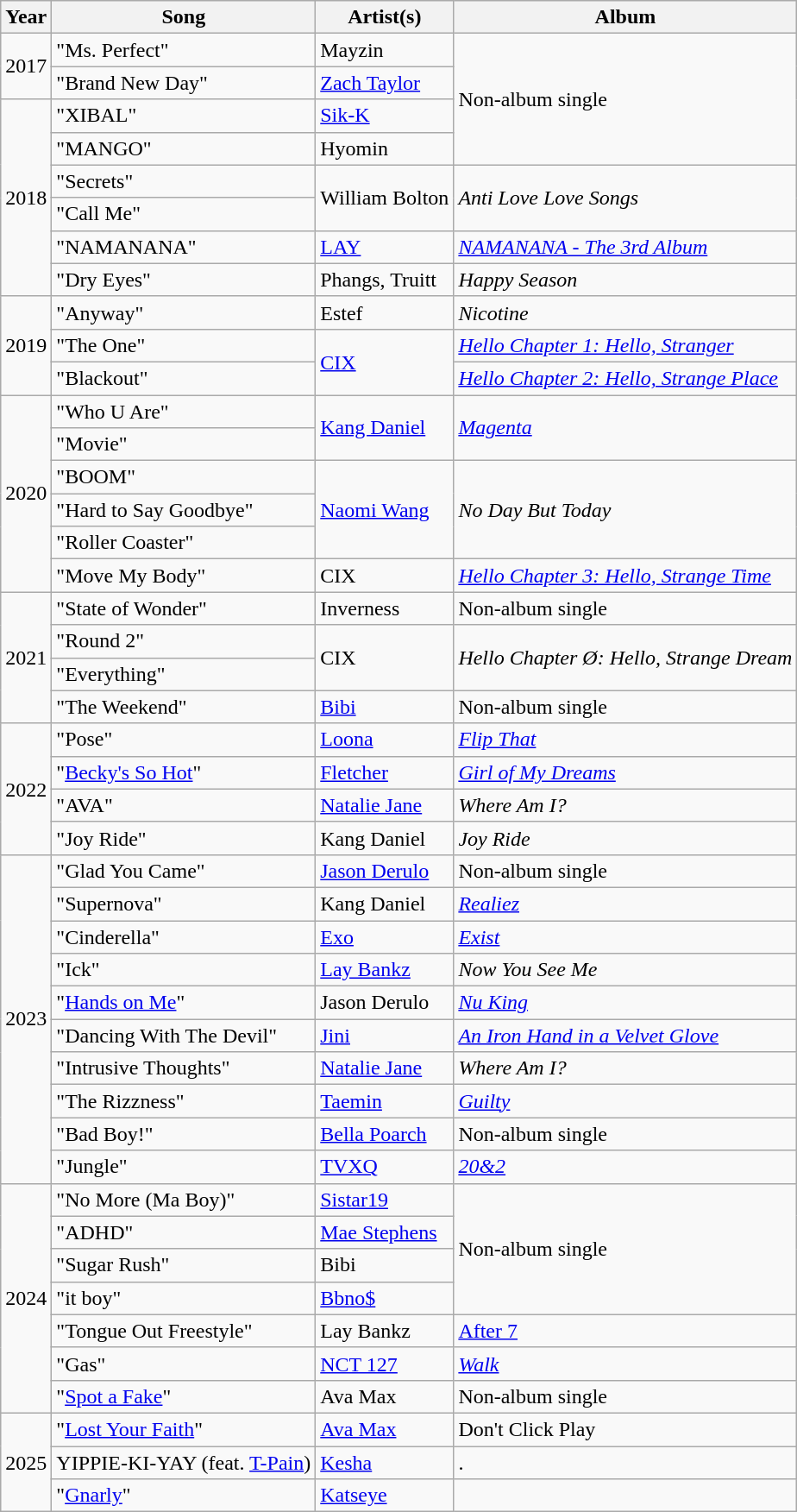<table class="wikitable">
<tr>
<th>Year</th>
<th>Song</th>
<th>Artist(s)</th>
<th>Album</th>
</tr>
<tr>
<td rowspan="2">2017</td>
<td>"Ms. Perfect"</td>
<td>Mayzin</td>
<td rowspan="4">Non-album single</td>
</tr>
<tr>
<td>"Brand New Day"</td>
<td><a href='#'>Zach Taylor</a></td>
</tr>
<tr>
<td rowspan="6">2018</td>
<td>"XIBAL"</td>
<td><a href='#'>Sik-K</a></td>
</tr>
<tr>
<td>"MANGO"</td>
<td>Hyomin</td>
</tr>
<tr>
<td>"Secrets"</td>
<td rowspan="2">William Bolton</td>
<td rowspan="2"><em>Anti Love Love Songs</em></td>
</tr>
<tr>
<td>"Call Me"</td>
</tr>
<tr>
<td>"NAMANANA"</td>
<td><a href='#'>LAY</a></td>
<td><em><a href='#'>NAMANANA - The 3rd Album</a></em></td>
</tr>
<tr>
<td>"Dry Eyes"</td>
<td>Phangs, Truitt</td>
<td><em>Happy Season</em></td>
</tr>
<tr>
<td rowspan="3">2019</td>
<td>"Anyway"</td>
<td>Estef</td>
<td><em>Nicotine</em></td>
</tr>
<tr>
<td>"The One"</td>
<td rowspan="2"><a href='#'>CIX</a></td>
<td><em><a href='#'>Hello Chapter 1: Hello, Stranger</a></em></td>
</tr>
<tr>
<td>"Blackout"</td>
<td><em><a href='#'>Hello Chapter 2: Hello, Strange Place</a></em></td>
</tr>
<tr>
<td rowspan="6">2020</td>
<td>"Who U Are"</td>
<td rowspan="2"><a href='#'>Kang Daniel</a></td>
<td rowspan="2"><a href='#'><em>Magenta</em></a></td>
</tr>
<tr>
<td>"Movie"</td>
</tr>
<tr>
<td>"BOOM"</td>
<td rowspan="3"><a href='#'>Naomi Wang</a></td>
<td rowspan="3"><em>No Day But Today</em></td>
</tr>
<tr>
<td>"Hard to Say Goodbye"</td>
</tr>
<tr>
<td>"Roller Coaster"</td>
</tr>
<tr>
<td>"Move My Body"</td>
<td>CIX</td>
<td><em><a href='#'>Hello Chapter 3: Hello, Strange Time</a></em></td>
</tr>
<tr>
<td rowspan="4">2021</td>
<td>"State of Wonder"</td>
<td>Inverness</td>
<td>Non-album single</td>
</tr>
<tr>
<td>"Round 2"</td>
<td rowspan="2">CIX</td>
<td rowspan="2"><em>Hello Chapter Ø: Hello, Strange Dream</em></td>
</tr>
<tr>
<td>"Everything"</td>
</tr>
<tr>
<td>"The Weekend"</td>
<td><a href='#'>Bibi</a></td>
<td>Non-album single</td>
</tr>
<tr>
<td rowspan="4">2022</td>
<td>"Pose"</td>
<td><a href='#'>Loona</a></td>
<td><em><a href='#'>Flip That</a></em></td>
</tr>
<tr>
<td>"<a href='#'>Becky's So Hot</a>"</td>
<td><a href='#'>Fletcher</a></td>
<td><a href='#'><em>Girl of My Dreams</em></a></td>
</tr>
<tr>
<td>"AVA"</td>
<td><a href='#'>Natalie Jane</a></td>
<td><em>Where Am I?</em></td>
</tr>
<tr>
<td>"Joy Ride"</td>
<td>Kang Daniel</td>
<td><em>Joy Ride</em></td>
</tr>
<tr>
<td rowspan="10">2023</td>
<td>"Glad You Came"</td>
<td><a href='#'>Jason Derulo</a></td>
<td>Non-album single</td>
</tr>
<tr>
<td>"Supernova"</td>
<td>Kang Daniel</td>
<td><em><a href='#'>Realiez</a></em></td>
</tr>
<tr>
<td>"Cinderella"</td>
<td><a href='#'>Exo</a></td>
<td><a href='#'><em>Exist</em></a></td>
</tr>
<tr>
<td>"Ick"</td>
<td><a href='#'>Lay Bankz</a></td>
<td><em>Now You See Me</em></td>
</tr>
<tr>
<td>"<a href='#'>Hands on Me</a>"</td>
<td>Jason Derulo</td>
<td><em><a href='#'>Nu King</a></em></td>
</tr>
<tr>
<td>"Dancing With The Devil"</td>
<td><a href='#'>Jini</a></td>
<td><em><a href='#'>An Iron Hand in a Velvet Glove</a></em></td>
</tr>
<tr>
<td>"Intrusive Thoughts"</td>
<td><a href='#'>Natalie Jane</a></td>
<td><em>Where Am I?</em></td>
</tr>
<tr>
<td>"The Rizzness"</td>
<td><a href='#'>Taemin</a></td>
<td><a href='#'><em>Guilty</em></a></td>
</tr>
<tr>
<td>"Bad Boy!"</td>
<td><a href='#'>Bella Poarch</a></td>
<td>Non-album single</td>
</tr>
<tr>
<td>"Jungle"</td>
<td><a href='#'>TVXQ</a></td>
<td><em><a href='#'>20&2</a></em></td>
</tr>
<tr>
<td rowspan="7">2024</td>
<td>"No More (Ma Boy)"</td>
<td><a href='#'>Sistar19</a></td>
<td rowspan="4">Non-album single</td>
</tr>
<tr>
<td>"ADHD"</td>
<td><a href='#'>Mae Stephens</a></td>
</tr>
<tr>
<td>"Sugar Rush"</td>
<td>Bibi</td>
</tr>
<tr>
<td>"it boy"</td>
<td><a href='#'>Bbno$</a></td>
</tr>
<tr>
<td>"Tongue Out Freestyle"</td>
<td>Lay Bankz</td>
<td><a href='#'>After 7</a></td>
</tr>
<tr>
<td>"Gas"</td>
<td><a href='#'>NCT 127</a></td>
<td><a href='#'><em>Walk</em></a></td>
</tr>
<tr>
<td>"<a href='#'>Spot a Fake</a>"</td>
<td>Ava Max</td>
<td>Non-album single</td>
</tr>
<tr>
<td rowspan="3">2025</td>
<td>"<a href='#'>Lost Your Faith</a>"</td>
<td><a href='#'>Ava Max</a></td>
<td>Don't Click Play</td>
</tr>
<tr>
<td>YIPPIE-KI-YAY (feat. <a href='#'>T-Pain</a>)</td>
<td><a href='#'>Kesha</a></td>
<td>.</td>
</tr>
<tr>
<td>"<a href='#'>Gnarly</a>"</td>
<td><a href='#'>Katseye</a></td>
<td></td>
</tr>
</table>
